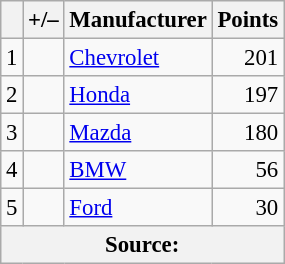<table class="wikitable" style="font-size: 95%;">
<tr>
<th scope="col"></th>
<th scope="col">+/–</th>
<th scope="col">Manufacturer</th>
<th scope="col">Points</th>
</tr>
<tr>
<td align=center>1</td>
<td align="left"></td>
<td> <a href='#'>Chevrolet</a></td>
<td align=right>201</td>
</tr>
<tr>
<td align=center>2</td>
<td align="left"></td>
<td> <a href='#'>Honda</a></td>
<td align=right>197</td>
</tr>
<tr>
<td align=center>3</td>
<td align="left"></td>
<td> <a href='#'>Mazda</a></td>
<td align=right>180</td>
</tr>
<tr>
<td align=center>4</td>
<td align="left"></td>
<td> <a href='#'>BMW</a></td>
<td align=right>56</td>
</tr>
<tr>
<td align=center>5</td>
<td align="left"></td>
<td> <a href='#'>Ford</a></td>
<td align=right>30</td>
</tr>
<tr>
<th colspan=5>Source:</th>
</tr>
</table>
